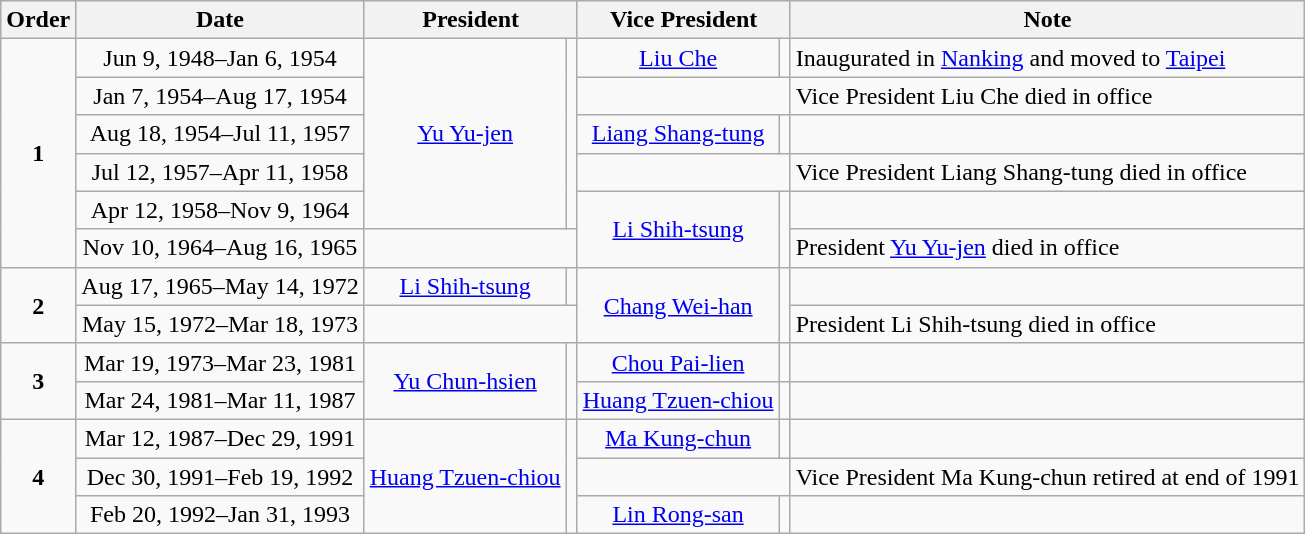<table class=wikitable style="text-align:center;">
<tr>
<th>Order</th>
<th>Date</th>
<th colspan=2>President</th>
<th colspan=2>Vice President</th>
<th>Note</th>
</tr>
<tr>
<td rowspan=6><strong>1</strong></td>
<td>Jun 9, 1948–Jan 6, 1954</td>
<td rowspan=5><a href='#'>Yu Yu-jen</a></td>
<td rowspan=5></td>
<td><a href='#'>Liu Che</a></td>
<td></td>
<td align=left>Inaugurated in <a href='#'>Nanking</a> and moved to <a href='#'>Taipei</a></td>
</tr>
<tr>
<td>Jan 7, 1954–Aug 17, 1954</td>
<td colspan=2></td>
<td align=left>Vice President Liu Che died in office</td>
</tr>
<tr>
<td>Aug 18, 1954–Jul 11, 1957</td>
<td><a href='#'>Liang Shang-tung</a></td>
<td></td>
<td align=left></td>
</tr>
<tr>
<td>Jul 12, 1957–Apr 11, 1958</td>
<td colspan=2></td>
<td align=left>Vice President Liang Shang-tung died in office</td>
</tr>
<tr>
<td>Apr 12, 1958–Nov 9, 1964</td>
<td rowspan=2><a href='#'>Li Shih-tsung</a></td>
<td rowspan=2></td>
<td align=left></td>
</tr>
<tr>
<td>Nov 10, 1964–Aug 16, 1965</td>
<td colspan=2></td>
<td align=left>President <a href='#'>Yu Yu-jen</a> died in office</td>
</tr>
<tr>
<td rowspan=2><strong>2</strong></td>
<td>Aug 17, 1965–May 14, 1972</td>
<td><a href='#'>Li Shih-tsung</a></td>
<td></td>
<td rowspan=2><a href='#'>Chang Wei-han</a></td>
<td rowspan=2></td>
<td align=left></td>
</tr>
<tr>
<td>May 15, 1972–Mar 18, 1973</td>
<td colspan=2></td>
<td align=left>President Li Shih-tsung died in office</td>
</tr>
<tr>
<td rowspan=2><strong>3</strong></td>
<td>Mar 19, 1973–Mar 23, 1981</td>
<td rowspan=2><a href='#'>Yu Chun-hsien</a></td>
<td rowspan=2></td>
<td><a href='#'>Chou Pai-lien</a></td>
<td></td>
<td align=left></td>
</tr>
<tr>
<td>Mar 24, 1981–Mar 11, 1987</td>
<td><a href='#'>Huang Tzuen-chiou</a></td>
<td></td>
<td align=left></td>
</tr>
<tr>
<td rowspan=3><strong>4</strong></td>
<td>Mar 12, 1987–Dec 29, 1991</td>
<td rowspan=3><a href='#'>Huang Tzuen-chiou</a></td>
<td rowspan=3></td>
<td><a href='#'>Ma Kung-chun</a></td>
<td></td>
<td align=left></td>
</tr>
<tr>
<td>Dec 30, 1991–Feb 19, 1992</td>
<td colspan=2></td>
<td align=left>Vice President Ma Kung-chun retired at end of 1991</td>
</tr>
<tr>
<td>Feb 20, 1992–Jan 31, 1993</td>
<td><a href='#'>Lin Rong-san</a></td>
<td></td>
<td align=left></td>
</tr>
</table>
